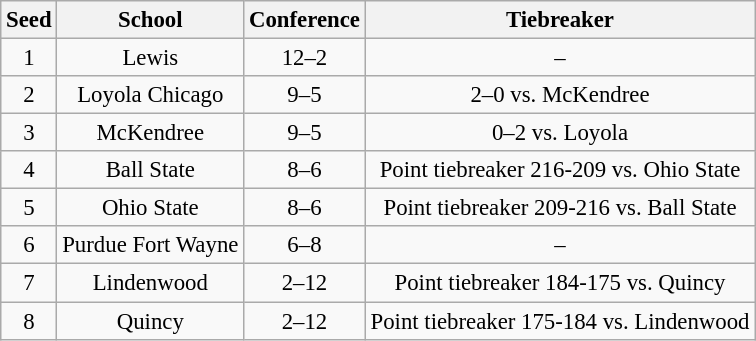<table class="wikitable" style="white-space:nowrap; font-size:95%;text-align:center">
<tr>
<th>Seed</th>
<th>School</th>
<th>Conference</th>
<th>Tiebreaker</th>
</tr>
<tr>
<td>1</td>
<td>Lewis</td>
<td>12–2</td>
<td>–</td>
</tr>
<tr>
<td>2</td>
<td>Loyola Chicago</td>
<td>9–5</td>
<td>2–0 vs. McKendree</td>
</tr>
<tr>
<td>3</td>
<td>McKendree</td>
<td>9–5</td>
<td>0–2 vs. Loyola</td>
</tr>
<tr>
<td>4</td>
<td>Ball State</td>
<td>8–6</td>
<td>Point tiebreaker 216-209 vs. Ohio State</td>
</tr>
<tr>
<td>5</td>
<td>Ohio State</td>
<td>8–6</td>
<td>Point tiebreaker 209-216 vs. Ball State</td>
</tr>
<tr>
<td>6</td>
<td>Purdue Fort Wayne</td>
<td>6–8</td>
<td>–</td>
</tr>
<tr>
<td>7</td>
<td>Lindenwood</td>
<td>2–12</td>
<td>Point tiebreaker 184-175 vs. Quincy</td>
</tr>
<tr>
<td>8</td>
<td>Quincy</td>
<td>2–12</td>
<td>Point tiebreaker 175-184 vs. Lindenwood</td>
</tr>
</table>
